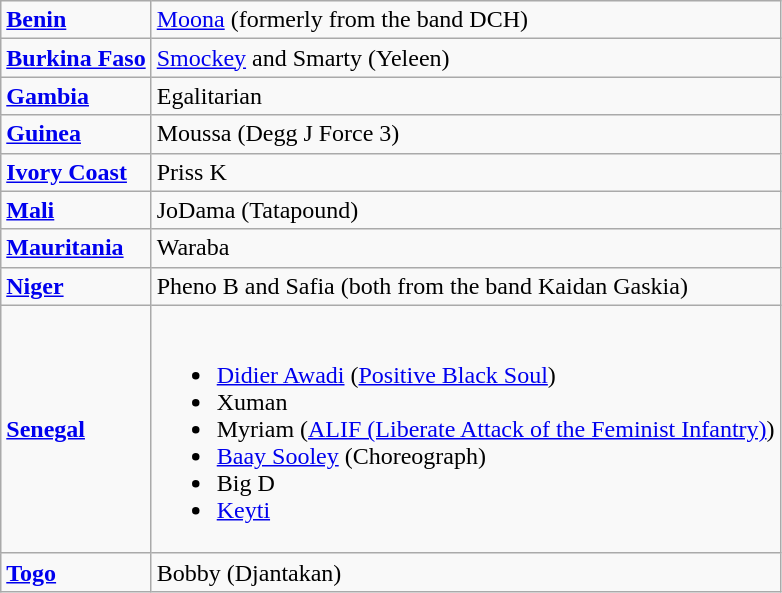<table class="wikitable">
<tr>
<td><strong><a href='#'>Benin</a></strong></td>
<td><a href='#'>Moona</a> (formerly from the band DCH)</td>
</tr>
<tr>
<td><strong><a href='#'>Burkina Faso</a></strong></td>
<td><a href='#'>Smockey</a> and Smarty (Yeleen)</td>
</tr>
<tr>
<td><strong><a href='#'>Gambia</a></strong></td>
<td>Egalitarian</td>
</tr>
<tr>
<td><strong><a href='#'>Guinea</a></strong></td>
<td>Moussa (Degg J Force 3)</td>
</tr>
<tr>
<td><strong><a href='#'>Ivory Coast</a></strong></td>
<td>Priss K</td>
</tr>
<tr>
<td><strong><a href='#'>Mali</a></strong></td>
<td>JoDama (Tatapound)</td>
</tr>
<tr>
<td><strong><a href='#'>Mauritania</a></strong></td>
<td>Waraba</td>
</tr>
<tr>
<td><strong><a href='#'>Niger</a></strong></td>
<td>Pheno B and Safia (both from the band Kaidan Gaskia)</td>
</tr>
<tr>
<td><strong><a href='#'>Senegal</a></strong></td>
<td><br><ul><li><a href='#'>Didier Awadi</a> (<a href='#'>Positive Black Soul</a>)</li><li>Xuman</li><li>Myriam (<a href='#'>ALIF (Liberate Attack of the Feminist Infantry)</a>)</li><li><a href='#'>Baay Sooley</a> (Choreograph)</li><li>Big D</li><li><a href='#'>Keyti</a></li></ul></td>
</tr>
<tr>
<td><strong><a href='#'>Togo</a></strong></td>
<td>Bobby (Djantakan)</td>
</tr>
</table>
